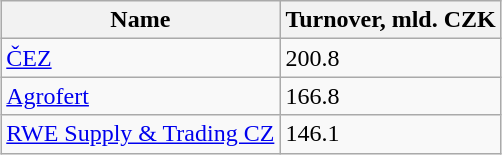<table class=wikitable style="margin-left: auto; margin-right: auto; border: none;">
<tr>
<th>Name</th>
<th>Turnover, mld. CZK</th>
</tr>
<tr>
<td><a href='#'>ČEZ</a></td>
<td>200.8</td>
</tr>
<tr>
<td><a href='#'>Agrofert</a></td>
<td>166.8</td>
</tr>
<tr>
<td><a href='#'>RWE Supply & Trading CZ</a></td>
<td>146.1</td>
</tr>
</table>
